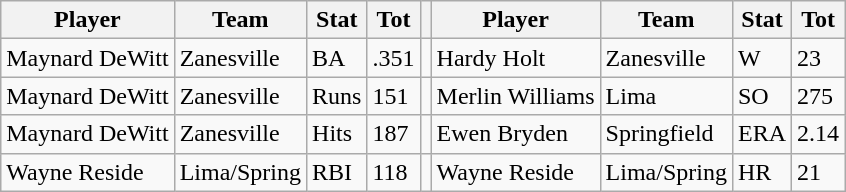<table class="wikitable">
<tr>
<th>Player</th>
<th>Team</th>
<th>Stat</th>
<th>Tot</th>
<th></th>
<th>Player</th>
<th>Team</th>
<th>Stat</th>
<th>Tot</th>
</tr>
<tr>
<td>Maynard DeWitt</td>
<td>Zanesville</td>
<td>BA</td>
<td>.351</td>
<td></td>
<td>Hardy Holt</td>
<td>Zanesville</td>
<td>W</td>
<td>23</td>
</tr>
<tr>
<td>Maynard DeWitt</td>
<td>Zanesville</td>
<td>Runs</td>
<td>151</td>
<td></td>
<td>Merlin Williams</td>
<td>Lima</td>
<td>SO</td>
<td>275</td>
</tr>
<tr>
<td>Maynard DeWitt</td>
<td>Zanesville</td>
<td>Hits</td>
<td>187</td>
<td></td>
<td>Ewen Bryden</td>
<td>Springfield</td>
<td>ERA</td>
<td>2.14</td>
</tr>
<tr>
<td>Wayne Reside</td>
<td>Lima/Spring</td>
<td>RBI</td>
<td>118</td>
<td></td>
<td>Wayne Reside</td>
<td>Lima/Spring</td>
<td>HR</td>
<td>21</td>
</tr>
</table>
